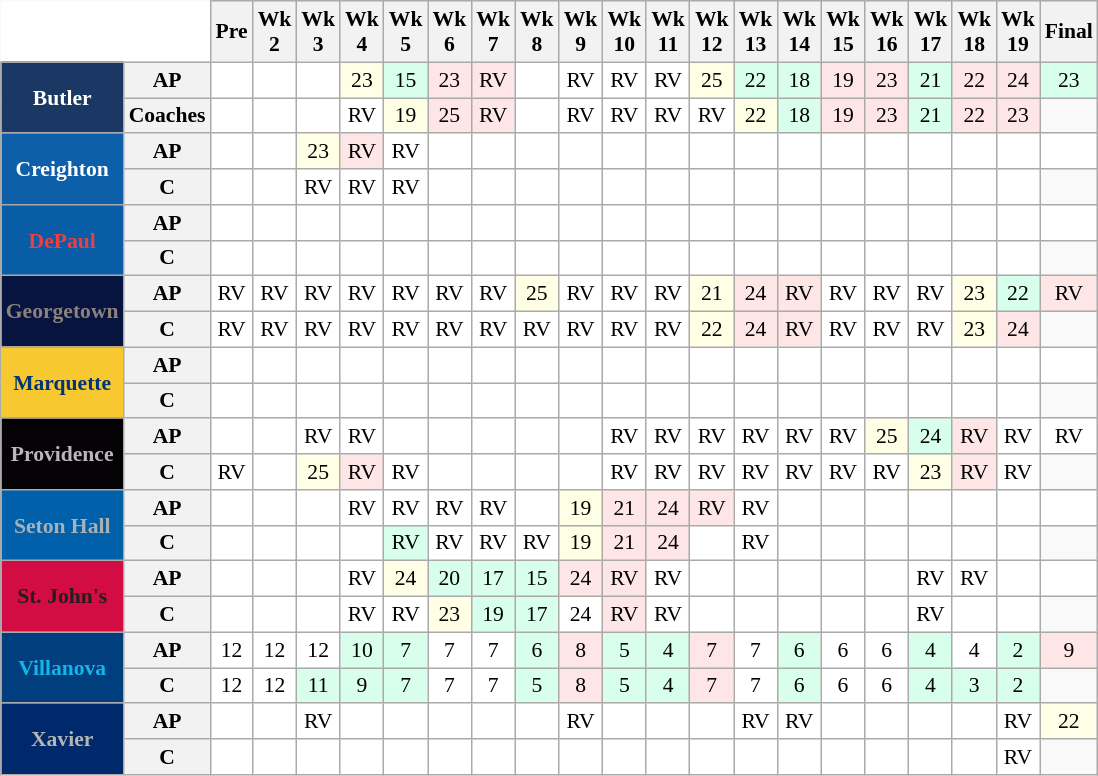<table class="wikitable" style="white-space:nowrap;font-size:90%;">
<tr>
<th colspan=2 style="background:white; border-top-style:hidden; border-left-style:hidden;"> </th>
<th>Pre</th>
<th>Wk<br>2</th>
<th>Wk<br>3</th>
<th>Wk<br>4</th>
<th>Wk<br>5</th>
<th>Wk<br>6</th>
<th>Wk<br>7</th>
<th>Wk<br>8</th>
<th>Wk<br>9</th>
<th>Wk<br>10</th>
<th>Wk<br>11</th>
<th>Wk<br>12</th>
<th>Wk<br>13</th>
<th>Wk<br>14</th>
<th>Wk<br>15</th>
<th>Wk<br>16</th>
<th>Wk<br>17</th>
<th>Wk<br>18</th>
<th>Wk<br>19</th>
<th>Final</th>
</tr>
<tr style="text-align:center;">
<th rowspan=2 style="background:#1B3864; color:white;">Butler</th>
<th>AP</th>
<td style="background:#FFF;"></td>
<td style="background:#FFF;"></td>
<td style="background:#FFF;"></td>
<td style="background:#FFFFE6;">23</td>
<td style="background:#d8ffeb;">15</td>
<td style="background:#FFE6E6;">23</td>
<td style="background:#FFE6E6;">RV</td>
<td style="background:#FFF;"></td>
<td style="background:#FFF;">RV</td>
<td style="background:#FFF;">RV</td>
<td style="background:#FFF;">RV</td>
<td style="background:#FFFFE6;">25</td>
<td style="background:#d8ffeb;">22</td>
<td style="background:#d8ffeb;">18</td>
<td style="background:#FFE6E6;">19</td>
<td style="background:#FFE6E6;">23</td>
<td style="background:#d8ffeb;">21</td>
<td style="background:#FFE6E6;">22</td>
<td style="background:#FFE6E6;">24</td>
<td style="background:#d8ffeb;">23</td>
</tr>
<tr style="text-align:center;">
<th>Coaches</th>
<td style="background:#FFF;"></td>
<td style="background:#FFF;"></td>
<td style="background:#FFF;"></td>
<td style="background:#FFF;">RV</td>
<td style="background:#FFFFE6;">19</td>
<td style="background:#FFE6E6;">25</td>
<td style="background:#FFE6E6;">RV</td>
<td style="background:#FFF;"></td>
<td style="background:#FFF;">RV</td>
<td style="background:#FFF;">RV</td>
<td style="background:#FFF;">RV</td>
<td style="background:#FFF;">RV</td>
<td style="background:#FFFFE6;">22</td>
<td style="background:#d8ffeb;">18</td>
<td style="background:#FFE6E6;">19</td>
<td style="background:#FFE6E6;">23</td>
<td style="background:#d8ffeb;">21</td>
<td style="background:#FFE6E6;">22</td>
<td style="background:#FFE6E6;">23</td>
</tr>
<tr style="text-align:center;">
<th rowspan=2 style="background:#0C5FA8; color:white;">Creighton</th>
<th>AP</th>
<td style="background:#FFF;"></td>
<td style="background:#FFF;"></td>
<td style="background:#FFFFE6;">23</td>
<td style="background:#ffe6e6;">RV</td>
<td style="background:#FFF;">RV</td>
<td style="background:#FFF;"></td>
<td style="background:#FFF;"></td>
<td style="background:#FFF;"></td>
<td style="background:#FFF;"></td>
<td style="background:#FFF;"></td>
<td style="background:#FFF;"></td>
<td style="background:#FFF;"></td>
<td style="background:#FFF;"></td>
<td style="background:#FFF;"></td>
<td style="background:#FFF;"></td>
<td style="background:#FFF;"></td>
<td style="background:#FFF;"></td>
<td style="background:#FFF;"></td>
<td style="background:#FFF;"></td>
<td style="background:#FFF;"></td>
</tr>
<tr style="text-align:center;">
<th>C</th>
<td style="background:#FFF;"></td>
<td style="background:#FFF;"></td>
<td style="background:#FFF;">RV</td>
<td style="background:#FFF;">RV</td>
<td style="background:#FFF;">RV</td>
<td style="background:#FFF;"></td>
<td style="background:#FFF;"></td>
<td style="background:#FFF;"></td>
<td style="background:#FFF;"></td>
<td style="background:#FFF;"></td>
<td style="background:#FFF;"></td>
<td style="background:#FFF;"></td>
<td style="background:#FFF;"></td>
<td style="background:#FFF;"></td>
<td style="background:#FFF;"></td>
<td style="background:#FFF;"></td>
<td style="background:#FFF;"></td>
<td style="background:#FFF;"></td>
<td style="background:#FFF;"></td>
</tr>
<tr style="text-align:center;">
<th rowspan=2 style="background:#095DA7; color:#EF3E42;">DePaul</th>
<th>AP</th>
<td style="background:#FFF;"></td>
<td style="background:#FFF;"></td>
<td style="background:#FFF;"></td>
<td style="background:#FFF;"></td>
<td style="background:#FFF;"></td>
<td style="background:#FFF;"></td>
<td style="background:#FFF;"></td>
<td style="background:#FFF;"></td>
<td style="background:#FFF;"></td>
<td style="background:#FFF;"></td>
<td style="background:#FFF;"></td>
<td style="background:#FFF;"></td>
<td style="background:#FFF;"></td>
<td style="background:#FFF;"></td>
<td style="background:#FFF;"></td>
<td style="background:#FFF;"></td>
<td style="background:#FFF;"></td>
<td style="background:#FFF;"></td>
<td style="background:#FFF;"></td>
<td style="background:#FFF;"></td>
</tr>
<tr style="text-align:center;">
<th>C</th>
<td style="background:#FFF;"></td>
<td style="background:#FFF;"></td>
<td style="background:#FFF;"></td>
<td style="background:#FFF;"></td>
<td style="background:#FFF;"></td>
<td style="background:#FFF;"></td>
<td style="background:#FFF;"></td>
<td style="background:#FFF;"></td>
<td style="background:#FFF;"></td>
<td style="background:#FFF;"></td>
<td style="background:#FFF;"></td>
<td style="background:#FFF;"></td>
<td style="background:#FFF;"></td>
<td style="background:#FFF;"></td>
<td style="background:#FFF;"></td>
<td style="background:#FFF;"></td>
<td style="background:#FFF;"></td>
<td style="background:#FFF;"></td>
<td style="background:#FFF;"></td>
</tr>
<tr style="text-align:center;">
<th rowspan=2 style="background:#06143F; color:#8D817B;">Georgetown</th>
<th>AP</th>
<td style="background:#FFF;">RV</td>
<td style="background:#FFF;">RV</td>
<td style="background:#FFF;">RV</td>
<td style="background:#FFF;">RV</td>
<td style="background:#FFF;">RV</td>
<td style="background:#FFF;">RV</td>
<td style="background:#FFF;">RV</td>
<td style="background:#FFFFE6;">25</td>
<td style="background:#FFF;">RV</td>
<td style="background:#FFF;">RV</td>
<td style="background:#FFF;">RV</td>
<td style="background:#FFFFE6;">21</td>
<td style="background:#ffe6e6;">24</td>
<td style="background:#ffe6e6;">RV</td>
<td style="background:#FFF;">RV</td>
<td style="background:#FFF;">RV</td>
<td style="background:#FFF;">RV</td>
<td style="background:#FFFFE6;">23</td>
<td style="background:#d8ffeb;">22</td>
<td style="background:#ffe6e6;">RV</td>
</tr>
<tr style="text-align:center;">
<th>C</th>
<td style="background:#FFF;">RV</td>
<td style="background:#FFF;">RV</td>
<td style="background:#FFF;">RV</td>
<td style="background:#FFF;">RV</td>
<td style="background:#FFF;">RV</td>
<td style="background:#FFF;">RV</td>
<td style="background:#FFF;">RV</td>
<td style="background:#FFF;">RV</td>
<td style="background:#FFF;">RV</td>
<td style="background:#FFF;">RV</td>
<td style="background:#FFF;">RV</td>
<td style="background:#FFFFE6;">22</td>
<td style="background:#ffe6e6;">24</td>
<td style="background:#ffe6e6;">RV</td>
<td style="background:#FFF;">RV</td>
<td style="background:#FFF;">RV</td>
<td style="background:#FFF;">RV</td>
<td style="background:#FFFFE6;">23</td>
<td style="background:#ffe6e6;">24</td>
</tr>
<tr style="text-align:center;">
<th rowspan=2 style="background:#F8C831; color:#003572;">Marquette</th>
<th>AP</th>
<td style="background:#FFF;"></td>
<td style="background:#FFF;"></td>
<td style="background:#FFF;"></td>
<td style="background:#FFF;"></td>
<td style="background:#FFF;"></td>
<td style="background:#FFF;"></td>
<td style="background:#FFF;"></td>
<td style="background:#FFF;"></td>
<td style="background:#FFF;"></td>
<td style="background:#FFF;"></td>
<td style="background:#FFF;"></td>
<td style="background:#FFF;"></td>
<td style="background:#FFF;"></td>
<td style="background:#FFF;"></td>
<td style="background:#FFF;"></td>
<td style="background:#FFF;"></td>
<td style="background:#FFF;"></td>
<td style="background:#FFF;"></td>
<td style="background:#FFF;"></td>
<td style="background:#FFF;"></td>
</tr>
<tr style="text-align:center;">
<th>C</th>
<td style="background:#FFF;"></td>
<td style="background:#FFF;"></td>
<td style="background:#FFF;"></td>
<td style="background:#FFF;"></td>
<td style="background:#FFF;"></td>
<td style="background:#FFF;"></td>
<td style="background:#FFF;"></td>
<td style="background:#FFF;"></td>
<td style="background:#FFF;"></td>
<td style="background:#FFF;"></td>
<td style="background:#FFF;"></td>
<td style="background:#FFF;"></td>
<td style="background:#FFF;"></td>
<td style="background:#FFF;"></td>
<td style="background:#FFF;"></td>
<td style="background:#FFF;"></td>
<td style="background:#FFF;"></td>
<td style="background:#FFF;"></td>
<td style="background:#FFF;"></td>
</tr>
<tr style="text-align:center;">
<th rowspan=2 style="background:#040204; color:#BCB6BC;">Providence</th>
<th>AP</th>
<td style="background:#FFF;"></td>
<td style="background:#FFF;"></td>
<td style="background:#FFF;">RV</td>
<td style="background:#FFF;">RV</td>
<td style="background:#FFF;"></td>
<td style="background:#FFF;"></td>
<td style="background:#FFF;"></td>
<td style="background:#FFF;"></td>
<td style="background:#FFF;"></td>
<td style="background:#FFF;">RV</td>
<td style="background:#FFF;">RV</td>
<td style="background:#FFF;">RV</td>
<td style="background:#FFF;">RV</td>
<td style="background:#FFF;">RV</td>
<td style="background:#FFF;">RV</td>
<td style="background:#FFFFE6;">25</td>
<td style="background:#d8ffeb;">24</td>
<td style="background:#ffe6e6;">RV</td>
<td style="background:#FFF;">RV</td>
<td style="background:#FFF;">RV</td>
</tr>
<tr style="text-align:center;">
<th>C</th>
<td style="background:#FFF;">RV</td>
<td style="background:#FFF;"></td>
<td style="background:#FFFFE6;">25</td>
<td style="background:#ffe6e6;">RV</td>
<td style="background:#FFF;">RV</td>
<td style="background:#FFF;"></td>
<td style="background:#FFF;"></td>
<td style="background:#FFF;"></td>
<td style="background:#FFF;"></td>
<td style="background:#FFF;">RV</td>
<td style="background:#FFF;">RV</td>
<td style="background:#FFF;">RV</td>
<td style="background:#FFF;">RV</td>
<td style="background:#FFF;">RV</td>
<td style="background:#FFF;">RV</td>
<td style="background:#FFF;">RV</td>
<td style="background:#FFFFE6;">23</td>
<td style="background:#ffe6e6;">RV</td>
<td style="background:#FFF;">RV</td>
</tr>
<tr style="text-align:center;">
<th rowspan=2 style="background:#0060A9; color:#A7B1B7;">Seton Hall</th>
<th>AP</th>
<td style="background:#FFF;"></td>
<td style="background:#FFF;"></td>
<td style="background:#FFF;"></td>
<td style="background:#FFF;">RV</td>
<td style="background:#FFF;">RV</td>
<td style="background:#FFF;">RV</td>
<td style="background:#FFF;">RV</td>
<td style="background:#FFF;"></td>
<td style="background:#FFFFE6;">19</td>
<td style="background:#ffe6e6;">21</td>
<td style="background:#ffe6e6;">24</td>
<td style="background:#ffe6e6;">RV</td>
<td style="background:#FFF;">RV</td>
<td style="background:#FFF;"></td>
<td style="background:#FFF;"></td>
<td style="background:#FFF;"></td>
<td style="background:#FFF;"></td>
<td style="background:#FFF;"></td>
<td style="background:#FFF;"></td>
<td style="background:#FFF;"></td>
</tr>
<tr style="text-align:center;">
<th>C</th>
<td style="background:#FFF;"></td>
<td style="background:#FFF;"></td>
<td style="background:#FFF;"></td>
<td style="background:#FFF;"></td>
<td style="background:#d8ffeb;">RV</td>
<td style="background:#FFF;">RV</td>
<td style="background:#FFF;">RV</td>
<td style="background:#FFF;">RV</td>
<td style="background:#FFFFE6;">19</td>
<td style="background:#ffe6e6;">21</td>
<td style="background:#ffe6e6;">24</td>
<td style="background:#FFF;"></td>
<td style="background:#FFF;">RV</td>
<td style="background:#FFF;"></td>
<td style="background:#FFF;"></td>
<td style="background:#FFF;"></td>
<td style="background:#FFF;"></td>
<td style="background:#FFF;"></td>
<td style="background:#FFF;"></td>
</tr>
<tr style="text-align:center;">
<th rowspan=2 style="background:#D30C43; color:#221E1F;">St. John's</th>
<th>AP</th>
<td style="background:#FFF;"></td>
<td style="background:#FFF;"></td>
<td style="background:#FFF;"></td>
<td style="background:#FFF;">RV</td>
<td style="background:#FFFFE6;">24</td>
<td style="background:#d8ffeb;">20</td>
<td style="background:#d8ffeb;">17</td>
<td style="background:#d8ffeb;">15</td>
<td style="background:#ffe6e6;">24</td>
<td style="background:#ffe6e6;">RV</td>
<td style="background:#FFF;">RV</td>
<td style="background:#FFF;"></td>
<td style="background:#FFF;"></td>
<td style="background:#FFF;"></td>
<td style="background:#FFF;"></td>
<td style="background:#FFF;"></td>
<td style="background:#FFF;">RV</td>
<td style="background:#FFF;">RV</td>
<td style="background:#FFF;"></td>
<td style="background:#FFF;"></td>
</tr>
<tr style="text-align:center;">
<th>C</th>
<td style="background:#FFF;"></td>
<td style="background:#FFF;"></td>
<td style="background:#FFF;"></td>
<td style="background:#FFF;">RV</td>
<td style="background:#FFF;">RV</td>
<td style="background:#FFFFE6;">23</td>
<td style="background:#d8ffeb;">19</td>
<td style="background:#d8ffeb;">17</td>
<td style="background:#FFF;">24</td>
<td style="background:#ffe6e6;">RV</td>
<td style="background:#FFF;">RV</td>
<td style="background:#FFF;"></td>
<td style="background:#FFF;"></td>
<td style="background:#FFF;"></td>
<td style="background:#FFF;"></td>
<td style="background:#FFF;"></td>
<td style="background:#FFF;">RV</td>
<td style="background:#FFF;"></td>
<td style="background:#FFF;"></td>
</tr>
<tr style="text-align:center;">
<th rowspan=2 style="background:#003E7E; color:#13B5EA;">Villanova</th>
<th>AP</th>
<td style="background:#FFF;">12</td>
<td style="background:#FFF;">12</td>
<td style="background:#FFF;">12</td>
<td style="background:#d8ffeb;">10</td>
<td style="background:#d8ffeb;">7</td>
<td style="background:#FFF;">7</td>
<td style="background:#FFF;">7</td>
<td style="background:#d8ffeb;">6</td>
<td style="background:#ffe6e6;">8</td>
<td style="background:#d8ffeb;">5</td>
<td style="background:#d8ffeb;">4</td>
<td style="background:#ffe6e6;">7</td>
<td style="background:#FFF;">7</td>
<td style="background:#d8ffeb;">6</td>
<td style="background:#FFF;">6</td>
<td style="background:#FFF;">6</td>
<td style="background:#d8ffeb;">4</td>
<td style="background:#FFF;">4</td>
<td style="background:#d8ffeb;">2</td>
<td style="background:#ffe6e6;">9</td>
</tr>
<tr style="text-align:center;">
<th>C</th>
<td style="background:#FFF;">12</td>
<td style="background:#FFF;">12</td>
<td style="background:#D8FFEB;">11</td>
<td style="background:#d8ffeb;">9</td>
<td style="background:#d8ffeb;">7</td>
<td style="background:#FFF;">7</td>
<td style="background:#FFF;">7</td>
<td style="background:#d8ffeb;">5</td>
<td style="background:#ffe6e6;">8</td>
<td style="background:#d8ffeb;">5</td>
<td style="background:#d8ffeb;">4</td>
<td style="background:#ffe6e6;">7</td>
<td style="background:#FFF;">7</td>
<td style="background:#d8ffeb;">6</td>
<td style="background:#FFF;">6</td>
<td style="background:#FFF;">6</td>
<td style="background:#d8ffeb;">4</td>
<td style="background:#d8ffeb;">3</td>
<td style="background:#d8ffeb;">2</td>
</tr>
<tr style="text-align:center;">
<th rowspan=2 style="background:#00296B; color:#B5B5B5;">Xavier</th>
<th>AP</th>
<td style="background:#FFF;"></td>
<td style="background:#FFF;"></td>
<td style="background:#FFF;">RV</td>
<td style="background:#FFF;"></td>
<td style="background:#FFF;"></td>
<td style="background:#FFF;"></td>
<td style="background:#FFF;"></td>
<td style="background:#FFF;"></td>
<td style="background:#FFF;">RV</td>
<td style="background:#FFF;"></td>
<td style="background:#FFF;"></td>
<td style="background:#FFF;"></td>
<td style="background:#FFF;">RV</td>
<td style="background:#FFF;">RV</td>
<td style="background:#FFF;"></td>
<td style="background:#FFF;"></td>
<td style="background:#FFF;"></td>
<td style="background:#FFF;"></td>
<td style="background:#FFF;">RV</td>
<td style="background:#FFFFE6;">22</td>
</tr>
<tr style="text-align:center;">
<th>C</th>
<td style="background:#FFF;"></td>
<td style="background:#FFF;"></td>
<td style="background:#FFF;"></td>
<td style="background:#FFF;"></td>
<td style="background:#FFF;"></td>
<td style="background:#FFF;"></td>
<td style="background:#FFF;"></td>
<td style="background:#FFF;"></td>
<td style="background:#FFF;"></td>
<td style="background:#FFF;"></td>
<td style="background:#FFF;"></td>
<td style="background:#FFF;"></td>
<td style="background:#FFF;"></td>
<td style="background:#FFF;"></td>
<td style="background:#FFF;"></td>
<td style="background:#FFF;"></td>
<td style="background:#FFF;"></td>
<td style="background:#FFF;"></td>
<td style="background:#FFF;">RV</td>
</tr>
</table>
